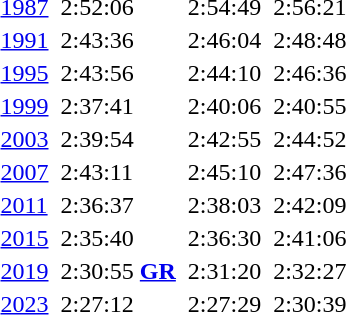<table>
<tr valign="top">
<td><a href='#'>1987</a><br></td>
<td></td>
<td>2:52:06</td>
<td></td>
<td>2:54:49</td>
<td></td>
<td>2:56:21</td>
</tr>
<tr valign="top">
<td><a href='#'>1991</a><br></td>
<td></td>
<td>2:43:36</td>
<td></td>
<td>2:46:04</td>
<td></td>
<td>2:48:48</td>
</tr>
<tr valign="top">
<td><a href='#'>1995</a><br></td>
<td></td>
<td>2:43:56</td>
<td></td>
<td>2:44:10</td>
<td></td>
<td>2:46:36</td>
</tr>
<tr valign="top">
<td><a href='#'>1999</a><br></td>
<td></td>
<td>2:37:41</td>
<td></td>
<td>2:40:06</td>
<td></td>
<td>2:40:55</td>
</tr>
<tr valign="top">
<td><a href='#'>2003</a><br></td>
<td></td>
<td>2:39:54</td>
<td></td>
<td>2:42:55</td>
<td></td>
<td>2:44:52</td>
</tr>
<tr valign="top">
<td><a href='#'>2007</a><br></td>
<td></td>
<td>2:43:11</td>
<td></td>
<td>2:45:10</td>
<td></td>
<td>2:47:36</td>
</tr>
<tr valign="top">
<td><a href='#'>2011</a><br></td>
<td></td>
<td>2:36:37</td>
<td></td>
<td>2:38:03</td>
<td></td>
<td>2:42:09</td>
</tr>
<tr valign="top">
<td><a href='#'>2015</a><br></td>
<td></td>
<td>2:35:40</td>
<td></td>
<td>2:36:30</td>
<td></td>
<td>2:41:06</td>
</tr>
<tr valign="top">
<td><a href='#'>2019</a><br></td>
<td></td>
<td>2:30:55 <strong><a href='#'>GR</a></strong></td>
<td></td>
<td>2:31:20 </td>
<td></td>
<td>2:32:27 </td>
</tr>
<tr valign="top">
<td><a href='#'>2023</a><br></td>
<td></td>
<td>2:27:12</td>
<td></td>
<td>2:27:29</td>
<td></td>
<td>2:30:39</td>
</tr>
</table>
